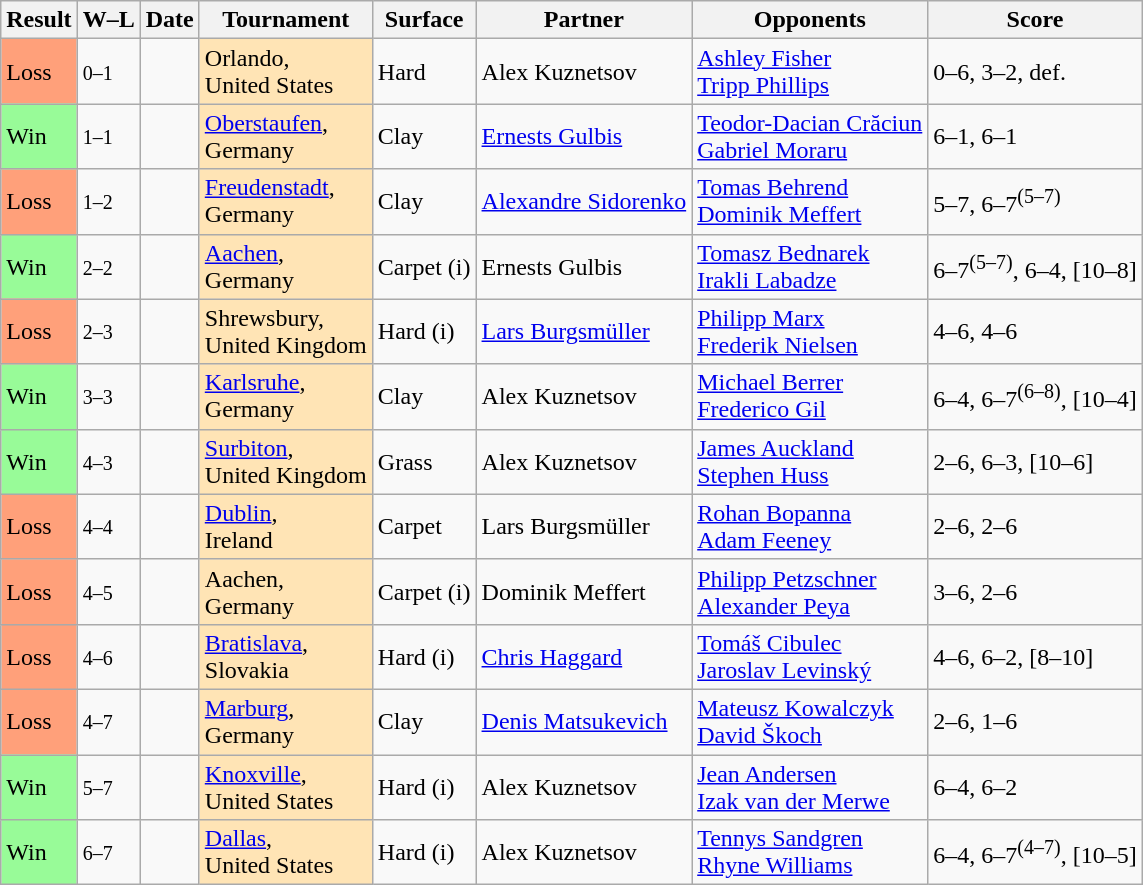<table class="sortable wikitable nowrap">
<tr>
<th>Result</th>
<th class="unsortable">W–L</th>
<th>Date</th>
<th>Tournament</th>
<th>Surface</th>
<th>Partner</th>
<th>Opponents</th>
<th class="unsortable">Score</th>
</tr>
<tr>
<td bgcolor=ffa07a>Loss</td>
<td><small>0–1</small></td>
<td></td>
<td bgcolor=moccasin>Orlando, <br> United States</td>
<td>Hard</td>
<td> Alex Kuznetsov</td>
<td> <a href='#'>Ashley Fisher</a><br> <a href='#'>Tripp Phillips</a></td>
<td>0–6, 3–2, def.</td>
</tr>
<tr>
<td bgcolor=98FB98>Win</td>
<td><small>1–1</small></td>
<td></td>
<td bgcolor=moccasin><a href='#'>Oberstaufen</a>, <br> Germany</td>
<td>Clay</td>
<td> <a href='#'>Ernests Gulbis</a></td>
<td> <a href='#'>Teodor-Dacian Crăciun</a><br> <a href='#'>Gabriel Moraru</a></td>
<td>6–1, 6–1</td>
</tr>
<tr>
<td bgcolor=ffa07a>Loss</td>
<td><small>1–2</small></td>
<td></td>
<td bgcolor=moccasin><a href='#'>Freudenstadt</a>, <br> Germany</td>
<td>Clay</td>
<td> <a href='#'>Alexandre Sidorenko</a></td>
<td> <a href='#'>Tomas Behrend</a><br> <a href='#'>Dominik Meffert</a></td>
<td>5–7, 6–7<sup>(5–7)</sup></td>
</tr>
<tr>
<td bgcolor=98FB98>Win</td>
<td><small>2–2</small></td>
<td></td>
<td bgcolor=moccasin><a href='#'>Aachen</a>, <br> Germany</td>
<td>Carpet (i)</td>
<td> Ernests Gulbis</td>
<td> <a href='#'>Tomasz Bednarek</a><br> <a href='#'>Irakli Labadze</a></td>
<td>6–7<sup>(5–7)</sup>, 6–4, [10–8]</td>
</tr>
<tr>
<td bgcolor=ffa07a>Loss</td>
<td><small>2–3</small></td>
<td></td>
<td bgcolor=moccasin>Shrewsbury, <br> United Kingdom</td>
<td>Hard (i)</td>
<td> <a href='#'>Lars Burgsmüller</a></td>
<td> <a href='#'>Philipp Marx</a><br> <a href='#'>Frederik Nielsen</a></td>
<td>4–6, 4–6</td>
</tr>
<tr>
<td bgcolor=98FB98>Win</td>
<td><small>3–3</small></td>
<td></td>
<td bgcolor=moccasin><a href='#'>Karlsruhe</a>, <br> Germany</td>
<td>Clay</td>
<td> Alex Kuznetsov</td>
<td> <a href='#'>Michael Berrer</a><br> <a href='#'>Frederico Gil</a></td>
<td>6–4, 6–7<sup>(6–8)</sup>, [10–4]</td>
</tr>
<tr>
<td bgcolor=98FB98>Win</td>
<td><small>4–3</small></td>
<td></td>
<td bgcolor=moccasin><a href='#'>Surbiton</a>, <br> United Kingdom</td>
<td>Grass</td>
<td> Alex Kuznetsov</td>
<td> <a href='#'>James Auckland</a><br> <a href='#'>Stephen Huss</a></td>
<td>2–6, 6–3, [10–6]</td>
</tr>
<tr>
<td bgcolor=ffa07a>Loss</td>
<td><small>4–4</small></td>
<td></td>
<td bgcolor=moccasin><a href='#'>Dublin</a>, <br> Ireland</td>
<td>Carpet</td>
<td> Lars Burgsmüller</td>
<td> <a href='#'>Rohan Bopanna</a><br> <a href='#'>Adam Feeney</a></td>
<td>2–6, 2–6</td>
</tr>
<tr>
<td bgcolor=ffa07a>Loss</td>
<td><small>4–5</small></td>
<td></td>
<td bgcolor=moccasin>Aachen, <br> Germany</td>
<td>Carpet (i)</td>
<td> Dominik Meffert</td>
<td> <a href='#'>Philipp Petzschner</a><br> <a href='#'>Alexander Peya</a></td>
<td>3–6, 2–6</td>
</tr>
<tr>
<td bgcolor=ffa07a>Loss</td>
<td><small>4–6</small></td>
<td></td>
<td bgcolor=moccasin><a href='#'>Bratislava</a>, <br> Slovakia</td>
<td>Hard (i)</td>
<td> <a href='#'>Chris Haggard</a></td>
<td> <a href='#'>Tomáš Cibulec</a><br> <a href='#'>Jaroslav Levinský</a></td>
<td>4–6, 6–2, [8–10]</td>
</tr>
<tr>
<td bgcolor=ffa07a>Loss</td>
<td><small>4–7</small></td>
<td><a href='#'></a></td>
<td bgcolor=moccasin><a href='#'>Marburg</a>, <br> Germany</td>
<td>Clay</td>
<td> <a href='#'>Denis Matsukevich</a></td>
<td> <a href='#'>Mateusz Kowalczyk</a><br> <a href='#'>David Škoch</a></td>
<td>2–6, 1–6</td>
</tr>
<tr>
<td bgcolor=98FB98>Win</td>
<td><small>5–7</small></td>
<td><a href='#'></a></td>
<td bgcolor=moccasin><a href='#'>Knoxville</a>, <br> United States</td>
<td>Hard (i)</td>
<td> Alex Kuznetsov</td>
<td> <a href='#'>Jean Andersen</a><br> <a href='#'>Izak van der Merwe</a></td>
<td>6–4, 6–2</td>
</tr>
<tr>
<td bgcolor=98FB98>Win</td>
<td><small>6–7</small></td>
<td><a href='#'></a></td>
<td bgcolor=moccasin><a href='#'>Dallas</a>, <br> United States</td>
<td>Hard (i)</td>
<td> Alex Kuznetsov</td>
<td> <a href='#'>Tennys Sandgren</a><br> <a href='#'>Rhyne Williams</a></td>
<td>6–4, 6–7<sup>(4–7)</sup>, [10–5]</td>
</tr>
</table>
